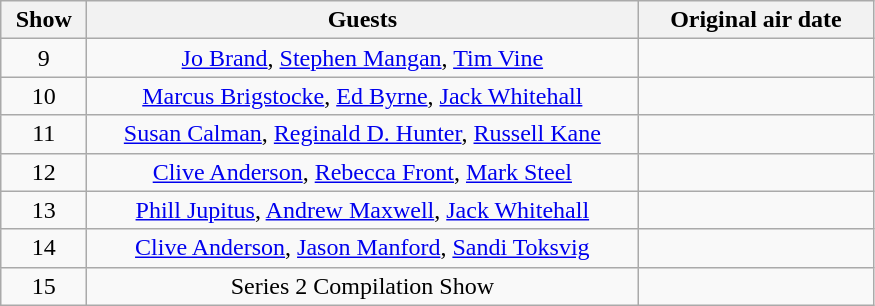<table class="wikitable" style="text-align:center;">
<tr>
<th style="width:50px;">Show</th>
<th style="width:360px;">Guests</th>
<th style="width:150px;">Original air date</th>
</tr>
<tr>
<td>9</td>
<td><a href='#'>Jo Brand</a>, <a href='#'>Stephen Mangan</a>, <a href='#'>Tim Vine</a></td>
<td></td>
</tr>
<tr>
<td>10</td>
<td><a href='#'>Marcus Brigstocke</a>, <a href='#'>Ed Byrne</a>, <a href='#'>Jack Whitehall</a></td>
<td></td>
</tr>
<tr>
<td>11</td>
<td><a href='#'>Susan Calman</a>, <a href='#'>Reginald D. Hunter</a>, <a href='#'>Russell Kane</a></td>
<td></td>
</tr>
<tr>
<td>12</td>
<td><a href='#'>Clive Anderson</a>, <a href='#'>Rebecca Front</a>, <a href='#'>Mark Steel</a></td>
<td></td>
</tr>
<tr>
<td>13</td>
<td><a href='#'>Phill Jupitus</a>, <a href='#'>Andrew Maxwell</a>, <a href='#'>Jack Whitehall</a></td>
<td></td>
</tr>
<tr>
<td>14</td>
<td><a href='#'>Clive Anderson</a>, <a href='#'>Jason Manford</a>, <a href='#'>Sandi Toksvig</a></td>
<td></td>
</tr>
<tr>
<td>15</td>
<td>Series 2 Compilation Show</td>
<td></td>
</tr>
</table>
